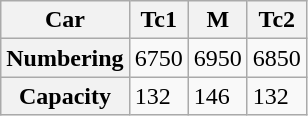<table class="wikitable">
<tr>
<th>Car</th>
<th>Tc1</th>
<th>M</th>
<th>Tc2</th>
</tr>
<tr>
<th>Numbering</th>
<td>6750</td>
<td>6950</td>
<td>6850</td>
</tr>
<tr>
<th>Capacity</th>
<td>132</td>
<td>146</td>
<td>132</td>
</tr>
</table>
